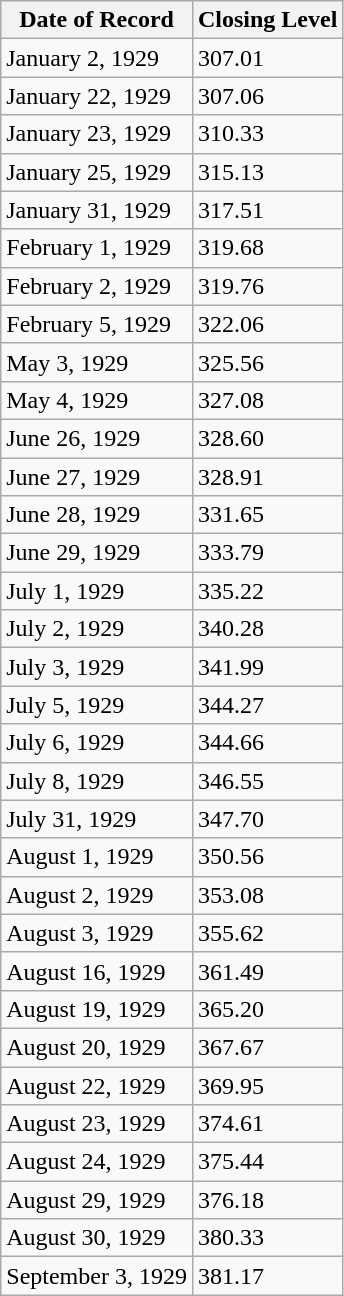<table class="wikitable">
<tr>
<th>Date of Record</th>
<th>Closing Level</th>
</tr>
<tr>
<td>January 2, 1929</td>
<td>307.01</td>
</tr>
<tr>
<td>January 22, 1929</td>
<td>307.06</td>
</tr>
<tr>
<td>January 23, 1929</td>
<td>310.33</td>
</tr>
<tr>
<td>January 25, 1929</td>
<td>315.13</td>
</tr>
<tr>
<td>January 31, 1929</td>
<td>317.51</td>
</tr>
<tr>
<td>February 1, 1929</td>
<td>319.68</td>
</tr>
<tr>
<td>February 2, 1929</td>
<td>319.76</td>
</tr>
<tr>
<td>February 5, 1929</td>
<td>322.06</td>
</tr>
<tr>
<td>May 3, 1929</td>
<td>325.56</td>
</tr>
<tr>
<td>May 4, 1929</td>
<td>327.08</td>
</tr>
<tr>
<td>June 26, 1929</td>
<td>328.60</td>
</tr>
<tr>
<td>June 27, 1929</td>
<td>328.91</td>
</tr>
<tr>
<td>June 28, 1929</td>
<td>331.65</td>
</tr>
<tr>
<td>June 29, 1929</td>
<td>333.79</td>
</tr>
<tr>
<td>July 1, 1929</td>
<td>335.22</td>
</tr>
<tr>
<td>July 2, 1929</td>
<td>340.28</td>
</tr>
<tr>
<td>July 3, 1929</td>
<td>341.99</td>
</tr>
<tr>
<td>July 5, 1929</td>
<td>344.27</td>
</tr>
<tr>
<td>July 6, 1929</td>
<td>344.66</td>
</tr>
<tr>
<td>July 8, 1929</td>
<td>346.55</td>
</tr>
<tr>
<td>July 31, 1929</td>
<td>347.70</td>
</tr>
<tr>
<td>August 1, 1929</td>
<td>350.56</td>
</tr>
<tr>
<td>August 2, 1929</td>
<td>353.08</td>
</tr>
<tr>
<td>August 3, 1929</td>
<td>355.62</td>
</tr>
<tr>
<td>August 16, 1929</td>
<td>361.49</td>
</tr>
<tr>
<td>August 19, 1929</td>
<td>365.20</td>
</tr>
<tr>
<td>August 20, 1929</td>
<td>367.67</td>
</tr>
<tr>
<td>August 22, 1929</td>
<td>369.95</td>
</tr>
<tr>
<td>August 23, 1929</td>
<td>374.61</td>
</tr>
<tr>
<td>August 24, 1929</td>
<td>375.44</td>
</tr>
<tr>
<td>August 29, 1929</td>
<td>376.18</td>
</tr>
<tr>
<td>August 30, 1929</td>
<td>380.33</td>
</tr>
<tr>
<td>September 3, 1929</td>
<td>381.17</td>
</tr>
</table>
